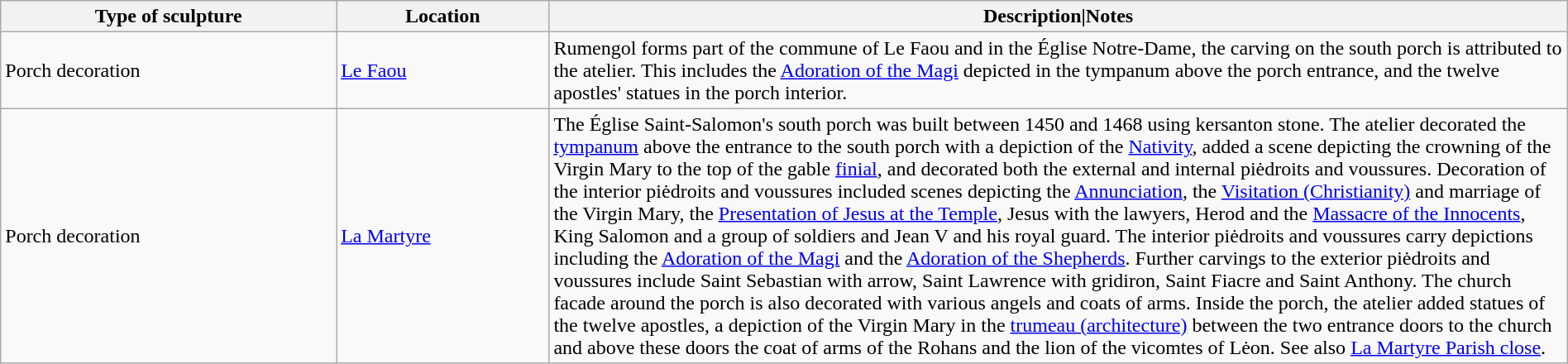<table class="wikitable sortable" style="width:100%; margin-top:0.5em;">
<tr>
<th scope="col">Type of sculpture</th>
<th scope="col">Location</th>
<th scope="col" style="width:65%;">Description|Notes</th>
</tr>
<tr>
<td>Porch decoration</td>
<td><a href='#'>Le Faou</a></td>
<td>Rumengol forms part of the commune of Le Faou and in the Église Notre-Dame, the carving on the south porch is attributed to the atelier. This includes the <a href='#'>Adoration of the Magi</a> depicted in the tympanum above the porch entrance, and the twelve apostles' statues in the porch interior.<br></td>
</tr>
<tr>
<td>Porch decoration</td>
<td><a href='#'>La Martyre</a></td>
<td>The Église Saint-Salomon's south porch was built between 1450 and 1468 using kersanton stone. The atelier decorated the <a href='#'>tympanum</a> above the entrance to the south porch with a depiction of the <a href='#'>Nativity</a>, added a scene depicting the crowning of the Virgin Mary to the top of the gable <a href='#'>finial</a>, and decorated both the external and internal piėdroits and voussures. Decoration of the interior piėdroits and voussures included scenes depicting the <a href='#'>Annunciation</a>, the <a href='#'>Visitation (Christianity)</a> and marriage of the Virgin Mary, the <a href='#'>Presentation of Jesus at the Temple</a>, Jesus with the lawyers, Herod and the <a href='#'>Massacre of the Innocents</a>, King Salomon and a group of soldiers and Jean V and his royal guard. The interior piėdroits and voussures carry depictions including the <a href='#'>Adoration of the Magi</a> and the <a href='#'>Adoration of the Shepherds</a>. Further carvings to the exterior piėdroits and voussures include Saint Sebastian with arrow, Saint Lawrence with gridiron, Saint Fiacre and Saint Anthony. The church facade around the porch is also decorated with various angels and coats of arms. Inside the porch, the atelier added statues of the twelve apostles, a depiction of the Virgin Mary in the <a href='#'>trumeau (architecture)</a> between the two entrance doors to the church  and above these doors the coat of arms of the Rohans and the lion of the vicomtes of Lėon. See also <a href='#'>La Martyre Parish close</a>.<br></td>
</tr>
</table>
